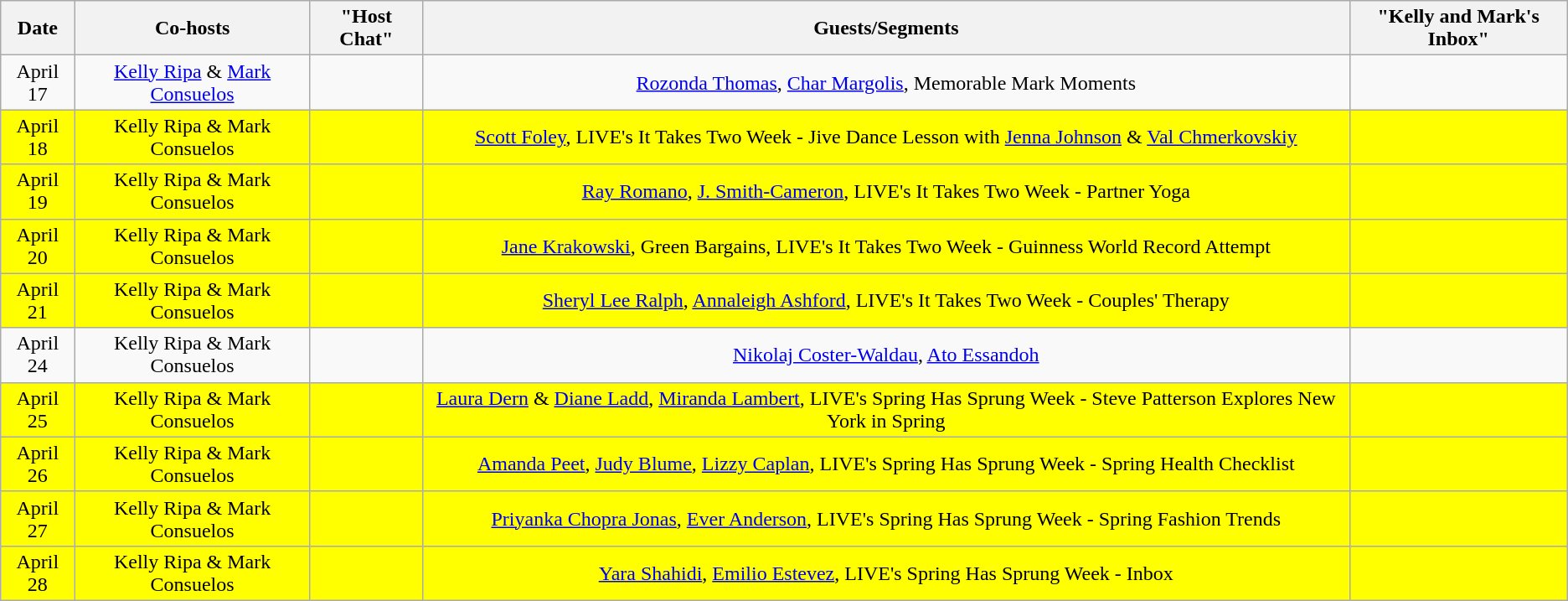<table class="wikitable sortable" style="text-align:center;">
<tr>
<th>Date</th>
<th>Co-hosts</th>
<th>"Host Chat"</th>
<th>Guests/Segments</th>
<th>"Kelly and Mark's Inbox"</th>
</tr>
<tr>
<td>April 17</td>
<td><a href='#'>Kelly Ripa</a> & <a href='#'>Mark Consuelos</a></td>
<td></td>
<td><a href='#'>Rozonda Thomas</a>, <a href='#'>Char Margolis</a>, Memorable Mark Moments</td>
<td></td>
</tr>
<tr style="background:yellow;">
<td>April 18</td>
<td>Kelly Ripa & Mark Consuelos</td>
<td></td>
<td><a href='#'>Scott Foley</a>, LIVE's It Takes Two Week - Jive Dance Lesson with <a href='#'>Jenna Johnson</a> & <a href='#'>Val Chmerkovskiy</a></td>
<td></td>
</tr>
<tr style="background:yellow;">
<td>April 19</td>
<td>Kelly Ripa & Mark Consuelos</td>
<td></td>
<td><a href='#'>Ray Romano</a>, <a href='#'>J. Smith-Cameron</a>, LIVE's It Takes Two Week - Partner Yoga</td>
<td></td>
</tr>
<tr style="background:yellow;">
<td>April 20</td>
<td>Kelly Ripa & Mark Consuelos</td>
<td></td>
<td><a href='#'>Jane Krakowski</a>, Green Bargains, LIVE's It Takes Two Week - Guinness World Record Attempt</td>
<td></td>
</tr>
<tr style="background:yellow;">
<td>April 21</td>
<td>Kelly Ripa & Mark Consuelos</td>
<td></td>
<td><a href='#'>Sheryl Lee Ralph</a>, <a href='#'>Annaleigh Ashford</a>, LIVE's It Takes Two Week - Couples' Therapy</td>
<td></td>
</tr>
<tr>
<td>April 24</td>
<td>Kelly Ripa & Mark Consuelos</td>
<td></td>
<td><a href='#'>Nikolaj Coster-Waldau</a>, <a href='#'>Ato Essandoh</a></td>
<td></td>
</tr>
<tr style="background:yellow;">
<td>April 25</td>
<td>Kelly Ripa & Mark Consuelos</td>
<td></td>
<td><a href='#'>Laura Dern</a> & <a href='#'>Diane Ladd</a>, <a href='#'>Miranda Lambert</a>, LIVE's Spring Has Sprung Week - Steve Patterson Explores New York in Spring</td>
<td></td>
</tr>
<tr style="background:yellow;">
<td>April 26</td>
<td>Kelly Ripa & Mark Consuelos</td>
<td></td>
<td><a href='#'>Amanda Peet</a>, <a href='#'>Judy Blume</a>, <a href='#'>Lizzy Caplan</a>, LIVE's Spring Has Sprung Week - Spring Health Checklist</td>
<td></td>
</tr>
<tr style="background:yellow;">
<td>April 27</td>
<td>Kelly Ripa & Mark Consuelos</td>
<td></td>
<td><a href='#'>Priyanka Chopra Jonas</a>, <a href='#'>Ever Anderson</a>, LIVE's Spring Has Sprung Week - Spring Fashion Trends</td>
<td></td>
</tr>
<tr style="background:yellow;">
<td>April 28</td>
<td>Kelly Ripa & Mark Consuelos</td>
<td></td>
<td><a href='#'>Yara Shahidi</a>, <a href='#'>Emilio Estevez</a>, LIVE's Spring Has Sprung Week - Inbox</td>
<td></td>
</tr>
</table>
